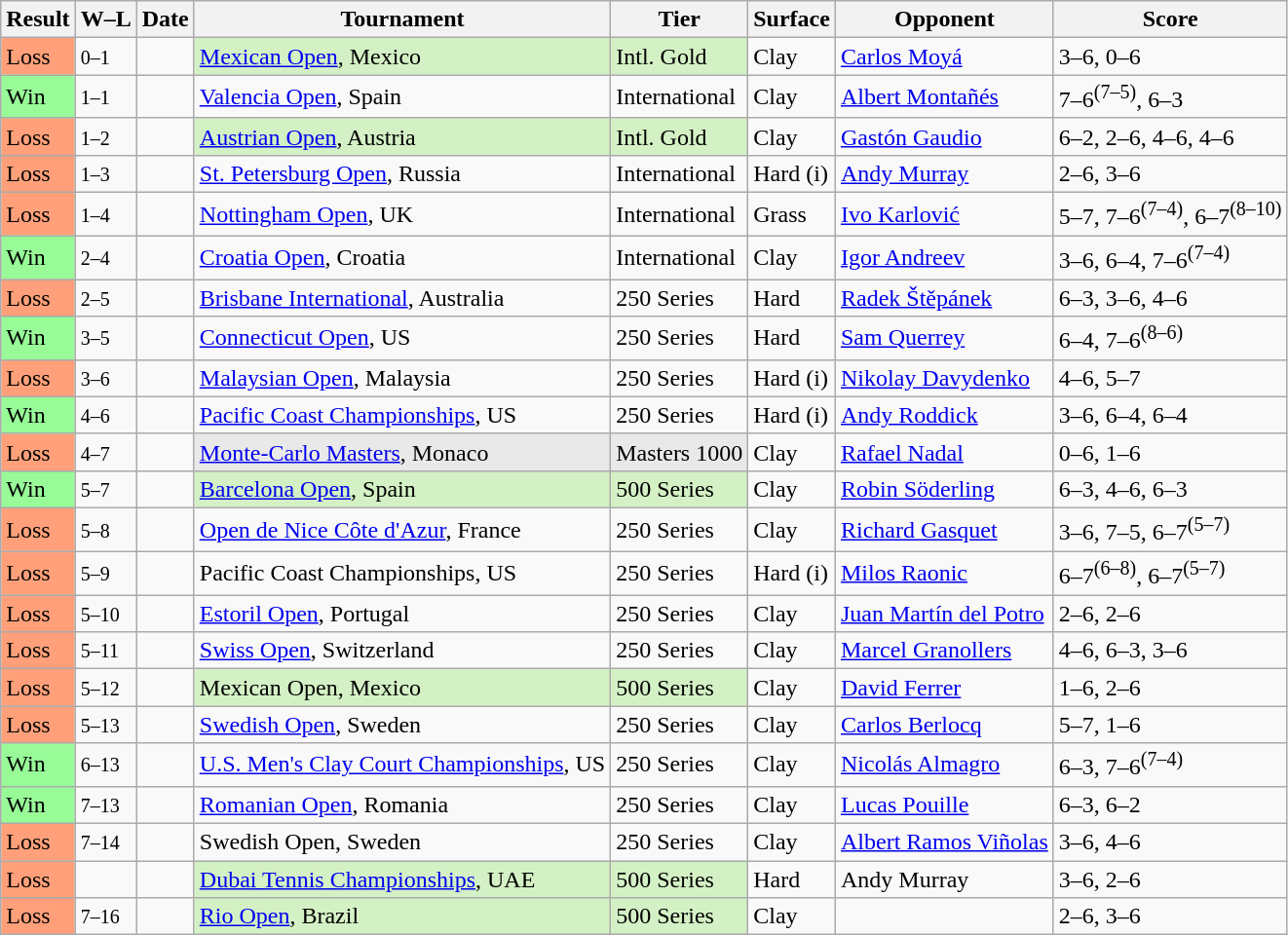<table class="sortable wikitable">
<tr>
<th>Result</th>
<th class="unsortable">W–L</th>
<th>Date</th>
<th>Tournament</th>
<th>Tier</th>
<th>Surface</th>
<th>Opponent</th>
<th class="unsortable">Score</th>
</tr>
<tr>
<td bgcolor=FFA07A>Loss</td>
<td><small>0–1</small></td>
<td><a href='#'></a></td>
<td style="background:#D4F1C5;"><a href='#'>Mexican Open</a>, Mexico</td>
<td style="background:#D4F1C5;">Intl. Gold</td>
<td>Clay</td>
<td> <a href='#'>Carlos Moyá</a></td>
<td>3–6, 0–6</td>
</tr>
<tr>
<td bgcolor=98FB98>Win</td>
<td><small>1–1</small></td>
<td><a href='#'></a></td>
<td><a href='#'>Valencia Open</a>, Spain</td>
<td>International</td>
<td>Clay</td>
<td> <a href='#'>Albert Montañés</a></td>
<td>7–6<sup>(7–5)</sup>, 6–3</td>
</tr>
<tr>
<td bgcolor=FFA07A>Loss</td>
<td><small>1–2</small></td>
<td><a href='#'></a></td>
<td style="background:#D4F1C5;"><a href='#'>Austrian Open</a>, Austria</td>
<td style="background:#D4F1C5;">Intl. Gold</td>
<td>Clay</td>
<td> <a href='#'>Gastón Gaudio</a></td>
<td>6–2, 2–6, 4–6, 4–6</td>
</tr>
<tr>
<td bgcolor=FFA07A>Loss</td>
<td><small>1–3</small></td>
<td><a href='#'></a></td>
<td><a href='#'>St. Petersburg Open</a>, Russia</td>
<td>International</td>
<td>Hard (i)</td>
<td> <a href='#'>Andy Murray</a></td>
<td>2–6, 3–6</td>
</tr>
<tr>
<td bgcolor=FFA07A>Loss</td>
<td><small>1–4</small></td>
<td><a href='#'></a></td>
<td><a href='#'>Nottingham Open</a>, UK</td>
<td>International</td>
<td>Grass</td>
<td> <a href='#'>Ivo Karlović</a></td>
<td>5–7, 7–6<sup>(7–4)</sup>, 6–7<sup>(8–10)</sup></td>
</tr>
<tr>
<td bgcolor=98FB98>Win</td>
<td><small>2–4</small></td>
<td><a href='#'></a></td>
<td><a href='#'>Croatia Open</a>, Croatia</td>
<td>International</td>
<td>Clay</td>
<td> <a href='#'>Igor Andreev</a></td>
<td>3–6, 6–4, 7–6<sup>(7–4)</sup></td>
</tr>
<tr>
<td bgcolor=FFA07A>Loss</td>
<td><small>2–5</small></td>
<td><a href='#'></a></td>
<td><a href='#'>Brisbane International</a>, Australia</td>
<td>250 Series</td>
<td>Hard</td>
<td> <a href='#'>Radek Štěpánek</a></td>
<td>6–3, 3–6, 4–6</td>
</tr>
<tr>
<td bgcolor=98FB98>Win</td>
<td><small>3–5</small></td>
<td><a href='#'></a></td>
<td><a href='#'>Connecticut Open</a>, US</td>
<td>250 Series</td>
<td>Hard</td>
<td> <a href='#'>Sam Querrey</a></td>
<td>6–4, 7–6<sup>(8–6)</sup></td>
</tr>
<tr>
<td bgcolor=FFA07A>Loss</td>
<td><small>3–6</small></td>
<td><a href='#'></a></td>
<td><a href='#'>Malaysian Open</a>, Malaysia</td>
<td>250 Series</td>
<td>Hard (i)</td>
<td> <a href='#'>Nikolay Davydenko</a></td>
<td>4–6, 5–7</td>
</tr>
<tr>
<td bgcolor=98FB98>Win</td>
<td><small>4–6</small></td>
<td><a href='#'></a></td>
<td><a href='#'>Pacific Coast Championships</a>, US</td>
<td>250 Series</td>
<td>Hard (i)</td>
<td> <a href='#'>Andy Roddick</a></td>
<td>3–6, 6–4, 6–4</td>
</tr>
<tr>
<td bgcolor=FFA07A>Loss</td>
<td><small>4–7</small></td>
<td><a href='#'></a></td>
<td style="background:#E9E9E9;"><a href='#'>Monte-Carlo Masters</a>, Monaco</td>
<td style="background:#E9E9E9;">Masters 1000</td>
<td>Clay</td>
<td> <a href='#'>Rafael Nadal</a></td>
<td>0–6, 1–6</td>
</tr>
<tr>
<td bgcolor=98FB98>Win</td>
<td><small>5–7</small></td>
<td><a href='#'></a></td>
<td style="background:#D4F1C5;"><a href='#'>Barcelona Open</a>, Spain</td>
<td style="background:#D4F1C5;">500 Series</td>
<td>Clay</td>
<td> <a href='#'>Robin Söderling</a></td>
<td>6–3, 4–6, 6–3</td>
</tr>
<tr>
<td bgcolor=FFA07A>Loss</td>
<td><small>5–8</small></td>
<td><a href='#'></a></td>
<td><a href='#'>Open de Nice Côte d'Azur</a>, France</td>
<td>250 Series</td>
<td>Clay</td>
<td> <a href='#'>Richard Gasquet</a></td>
<td>3–6, 7–5, 6–7<sup>(5–7)</sup></td>
</tr>
<tr>
<td bgcolor=FFA07A>Loss</td>
<td><small>5–9</small></td>
<td><a href='#'></a></td>
<td>Pacific Coast Championships, US</td>
<td>250 Series</td>
<td>Hard (i)</td>
<td> <a href='#'>Milos Raonic</a></td>
<td>6–7<sup>(6–8)</sup>, 6–7<sup>(5–7)</sup></td>
</tr>
<tr>
<td bgcolor=FFA07A>Loss</td>
<td><small>5–10</small></td>
<td><a href='#'></a></td>
<td><a href='#'>Estoril Open</a>, Portugal</td>
<td>250 Series</td>
<td>Clay</td>
<td> <a href='#'>Juan Martín del Potro</a></td>
<td>2–6, 2–6</td>
</tr>
<tr>
<td bgcolor=FFA07A>Loss</td>
<td><small>5–11</small></td>
<td><a href='#'></a></td>
<td><a href='#'>Swiss Open</a>, Switzerland</td>
<td>250 Series</td>
<td>Clay</td>
<td> <a href='#'>Marcel Granollers</a></td>
<td>4–6, 6–3, 3–6</td>
</tr>
<tr>
<td bgcolor=FFA07A>Loss</td>
<td><small>5–12</small></td>
<td><a href='#'></a></td>
<td style="background:#D4F1C5;">Mexican Open, Mexico</td>
<td style="background:#D4F1C5;">500 Series</td>
<td>Clay</td>
<td> <a href='#'>David Ferrer</a></td>
<td>1–6, 2–6</td>
</tr>
<tr>
<td bgcolor=FFA07A>Loss</td>
<td><small>5–13</small></td>
<td><a href='#'></a></td>
<td><a href='#'>Swedish Open</a>, Sweden</td>
<td>250 Series</td>
<td>Clay</td>
<td> <a href='#'>Carlos Berlocq</a></td>
<td>5–7, 1–6</td>
</tr>
<tr>
<td bgcolor=98FB98>Win</td>
<td><small>6–13</small></td>
<td><a href='#'></a></td>
<td><a href='#'>U.S. Men's Clay Court Championships</a>, US</td>
<td>250 Series</td>
<td>Clay</td>
<td> <a href='#'>Nicolás Almagro</a></td>
<td>6–3, 7–6<sup>(7–4)</sup></td>
</tr>
<tr>
<td bgcolor=98FB98>Win</td>
<td><small>7–13</small></td>
<td><a href='#'></a></td>
<td><a href='#'>Romanian Open</a>, Romania</td>
<td>250 Series</td>
<td>Clay</td>
<td> <a href='#'>Lucas Pouille</a></td>
<td>6–3, 6–2</td>
</tr>
<tr>
<td bgcolor=FFA07A>Loss</td>
<td><small>7–14</small></td>
<td><a href='#'></a></td>
<td>Swedish Open, Sweden</td>
<td>250 Series</td>
<td>Clay</td>
<td> <a href='#'>Albert Ramos Viñolas</a></td>
<td>3–6, 4–6</td>
</tr>
<tr>
<td bgcolor=FFA07A>Loss</td>
<td><small></small></td>
<td><a href='#'></a></td>
<td style="background:#D4F1C5;"><a href='#'>Dubai Tennis Championships</a>, UAE</td>
<td style="background:#D4F1C5;">500 Series</td>
<td>Hard</td>
<td> Andy Murray</td>
<td>3–6, 2–6</td>
</tr>
<tr>
<td bgcolor=FFA07A>Loss</td>
<td><small>7–16</small></td>
<td><a href='#'></a></td>
<td style="background:#d4f1c5;"><a href='#'>Rio Open</a>, Brazil</td>
<td style="background:#d4f1c5;">500 Series</td>
<td>Clay</td>
<td></td>
<td>2–6, 3–6</td>
</tr>
</table>
